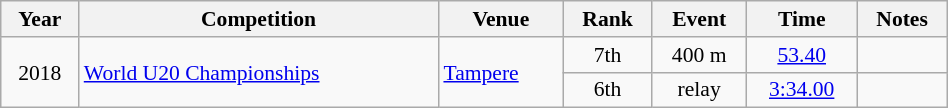<table class="wikitable" width=50% style="font-size:90%; text-align:center;">
<tr>
<th>Year</th>
<th>Competition</th>
<th>Venue</th>
<th>Rank</th>
<th>Event</th>
<th>Time</th>
<th>Notes</th>
</tr>
<tr>
<td rowspan=2>2018</td>
<td rowspan=2 align=left><a href='#'>World U20 Championships</a></td>
<td rowspan=2 align=left> <a href='#'>Tampere</a></td>
<td>7th</td>
<td>400 m</td>
<td><a href='#'>53.40</a></td>
<td></td>
</tr>
<tr>
<td>6th</td>
<td> relay</td>
<td><a href='#'>3:34.00</a></td>
<td></td>
</tr>
</table>
